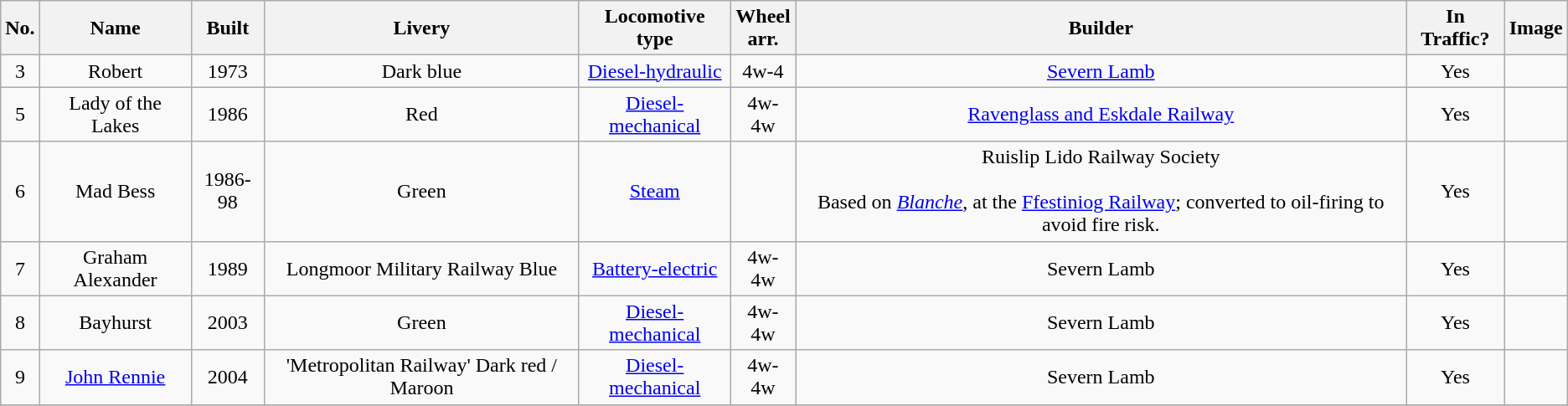<table class="sort wikitable sortable">
<tr>
<th>No.</th>
<th>Name</th>
<th>Built</th>
<th>Livery</th>
<th>Locomotive type</th>
<th>Wheel <br>arr.</th>
<th>Builder</th>
<th>In Traffic?</th>
<th>Image</th>
</tr>
<tr>
<td align=center>3</td>
<td align=center>Robert</td>
<td align=center>1973</td>
<td align=center>Dark blue</td>
<td align=center><a href='#'>Diesel-hydraulic</a></td>
<td align=center>4w-4</td>
<td align=center><a href='#'>Severn Lamb</a></td>
<td align=center>Yes</td>
<td align=center></td>
</tr>
<tr>
<td align=center>5</td>
<td align=center>Lady of the Lakes</td>
<td align=center>1986</td>
<td align=center>Red</td>
<td align=center><a href='#'>Diesel-mechanical</a></td>
<td align=center>4w-4w</td>
<td align=center><a href='#'>Ravenglass and Eskdale Railway</a></td>
<td align=center>Yes</td>
<td align=center></td>
</tr>
<tr>
<td align=center>6</td>
<td align=center>Mad Bess</td>
<td align=center>1986-98</td>
<td align=center>Green</td>
<td align=center><a href='#'>Steam</a></td>
<td align=center></td>
<td align=center>Ruislip Lido Railway Society<br><br>Based on <a href='#'><em>Blanche</em></a>, at the <a href='#'>Ffestiniog Railway</a>; converted to oil-firing to avoid fire risk.</td>
<td align=center>Yes</td>
<td align=center></td>
</tr>
<tr>
<td align=center>7</td>
<td align=center>Graham Alexander</td>
<td align=center>1989</td>
<td align=center>Longmoor Military Railway Blue</td>
<td align=center><a href='#'>Battery-electric</a></td>
<td align=center>4w-4w</td>
<td align=center>Severn Lamb</td>
<td align=center>Yes</td>
<td align=center></td>
</tr>
<tr>
<td align=center>8</td>
<td align=center>Bayhurst</td>
<td align=center>2003</td>
<td align=center>Green</td>
<td align=center><a href='#'>Diesel-mechanical</a></td>
<td align=center>4w-4w</td>
<td align=center>Severn Lamb</td>
<td align=center>Yes</td>
<td align=center></td>
</tr>
<tr>
<td align=center>9</td>
<td align=center><a href='#'>John Rennie</a></td>
<td align=center>2004</td>
<td align=center>'Metropolitan Railway' Dark red / Maroon</td>
<td align=center><a href='#'>Diesel-mechanical</a></td>
<td align=center>4w-4w</td>
<td align=center>Severn Lamb</td>
<td align=center>Yes</td>
<td align=center></td>
</tr>
<tr>
</tr>
</table>
